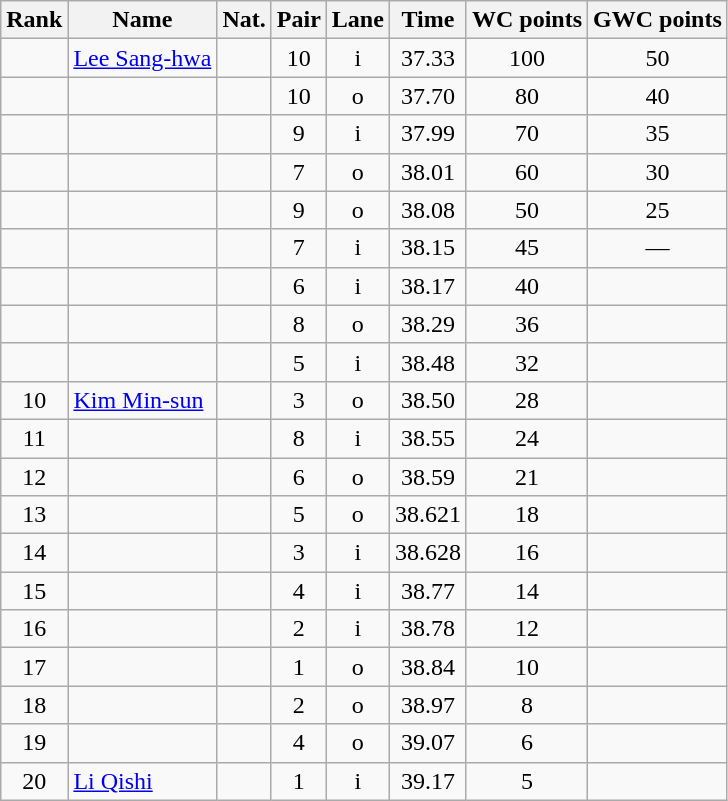<table class="wikitable sortable" style="text-align:center">
<tr>
<th>Rank</th>
<th>Name</th>
<th>Nat.</th>
<th>Pair</th>
<th>Lane</th>
<th>Time</th>
<th>WC points</th>
<th>GWC points</th>
</tr>
<tr>
<td></td>
<td align=left><a href='#'>Lee Sang-hwa</a></td>
<td></td>
<td>10</td>
<td>i</td>
<td>37.33</td>
<td>100</td>
<td>50</td>
</tr>
<tr>
<td></td>
<td align=left></td>
<td></td>
<td>10</td>
<td>o</td>
<td>37.70</td>
<td>80</td>
<td>40</td>
</tr>
<tr>
<td></td>
<td align=left></td>
<td></td>
<td>9</td>
<td>i</td>
<td>37.99</td>
<td>70</td>
<td>35</td>
</tr>
<tr>
<td></td>
<td align=left></td>
<td></td>
<td>7</td>
<td>o</td>
<td>38.01</td>
<td>60</td>
<td>30</td>
</tr>
<tr>
<td></td>
<td align=left></td>
<td></td>
<td>9</td>
<td>o</td>
<td>38.08</td>
<td>50</td>
<td>25</td>
</tr>
<tr>
<td></td>
<td align=left></td>
<td></td>
<td>7</td>
<td>i</td>
<td>38.15</td>
<td>45</td>
<td>—</td>
</tr>
<tr>
<td></td>
<td align=left></td>
<td></td>
<td>6</td>
<td>i</td>
<td>38.17</td>
<td>40</td>
<td></td>
</tr>
<tr>
<td></td>
<td align=left></td>
<td></td>
<td>8</td>
<td>o</td>
<td>38.29</td>
<td>36</td>
<td></td>
</tr>
<tr>
<td></td>
<td align=left></td>
<td></td>
<td>5</td>
<td>i</td>
<td>38.48</td>
<td>32</td>
<td></td>
</tr>
<tr>
<td>10</td>
<td align=left><a href='#'>Kim Min-sun</a></td>
<td></td>
<td>3</td>
<td>o</td>
<td>38.50</td>
<td>28</td>
<td></td>
</tr>
<tr>
<td>11</td>
<td align=left></td>
<td></td>
<td>8</td>
<td>i</td>
<td>38.55</td>
<td>24</td>
<td></td>
</tr>
<tr>
<td>12</td>
<td align=left></td>
<td></td>
<td>6</td>
<td>o</td>
<td>38.59</td>
<td>21</td>
<td></td>
</tr>
<tr>
<td>13</td>
<td align=left></td>
<td></td>
<td>5</td>
<td>o</td>
<td>38.621</td>
<td>18</td>
<td></td>
</tr>
<tr>
<td>14</td>
<td align=left></td>
<td></td>
<td>3</td>
<td>i</td>
<td>38.628</td>
<td>16</td>
<td></td>
</tr>
<tr>
<td>15</td>
<td align=left></td>
<td></td>
<td>4</td>
<td>i</td>
<td>38.77</td>
<td>14</td>
<td></td>
</tr>
<tr>
<td>16</td>
<td align=left></td>
<td></td>
<td>2</td>
<td>i</td>
<td>38.78</td>
<td>12</td>
<td></td>
</tr>
<tr>
<td>17</td>
<td align=left></td>
<td></td>
<td>1</td>
<td>o</td>
<td>38.84</td>
<td>10</td>
<td></td>
</tr>
<tr>
<td>18</td>
<td align=left></td>
<td></td>
<td>2</td>
<td>o</td>
<td>38.97</td>
<td>8</td>
<td></td>
</tr>
<tr>
<td>19</td>
<td align=left></td>
<td></td>
<td>4</td>
<td>o</td>
<td>39.07</td>
<td>6</td>
<td></td>
</tr>
<tr>
<td>20</td>
<td align=left><a href='#'>Li Qishi</a></td>
<td></td>
<td>1</td>
<td>i</td>
<td>39.17</td>
<td>5</td>
<td></td>
</tr>
</table>
